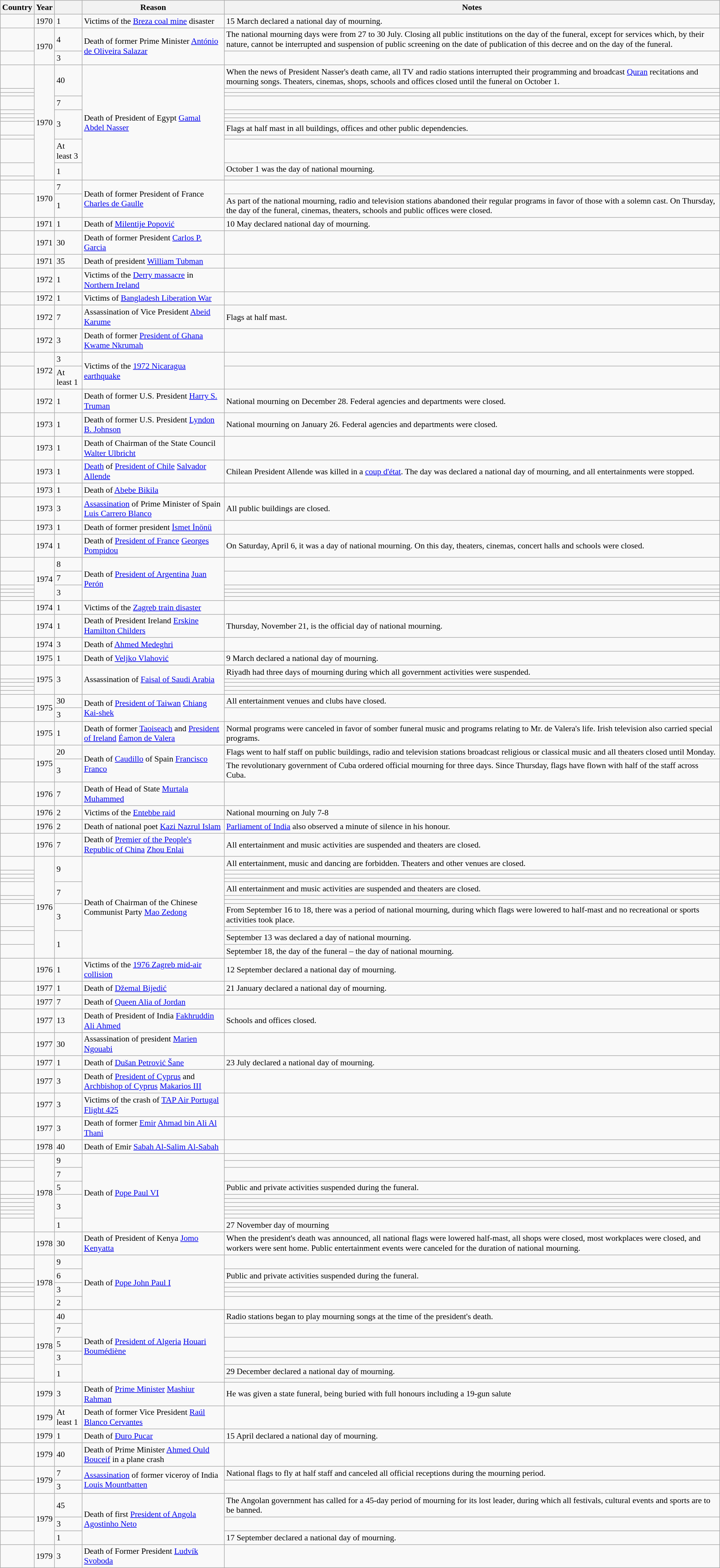<table class="wikitable sortable" style="font-size:90%;">
<tr>
<th>Country</th>
<th>Year</th>
<th></th>
<th>Reason</th>
<th>Notes</th>
</tr>
<tr>
<td></td>
<td>1970</td>
<td>1</td>
<td>Victims of the <a href='#'>Breza coal mine</a> disaster</td>
<td>15 March declared a national day of mourning.</td>
</tr>
<tr>
<td></td>
<td rowspan=2>1970</td>
<td>4</td>
<td rowspan=2>Death of former Prime Minister <a href='#'>António de Oliveira Salazar</a></td>
<td>The national mourning days were from 27 to 30 July. Closing all public institutions on the day of the funeral, except for services which, by their nature, cannot be interrupted and suspension of public screening on the date of publication of this decree and on the day of the funeral.</td>
</tr>
<tr>
<td></td>
<td rowspan=1>3</td>
<td></td>
</tr>
<tr>
<td></td>
<td rowspan=12>1970</td>
<td rowspan=3>40</td>
<td rowspan=12>Death of President of Egypt <a href='#'>Gamal Abdel Nasser</a></td>
<td>When the news of President Nasser's death came, all TV and radio stations interrupted their programming and broadcast <a href='#'>Quran</a> recitations and mourning songs. Theaters, cinemas, shops, schools and offices closed until the funeral on October 1.</td>
</tr>
<tr>
<td></td>
<td></td>
</tr>
<tr>
<td></td>
<td></td>
</tr>
<tr>
<td></td>
<td>7</td>
<td></td>
</tr>
<tr>
<td></td>
<td rowspan=5>3</td>
<td></td>
</tr>
<tr>
<td></td>
<td></td>
</tr>
<tr>
<td></td>
<td></td>
</tr>
<tr>
<td></td>
<td>Flags at half mast in all buildings, offices and other public dependencies.</td>
</tr>
<tr>
<td></td>
<td></td>
</tr>
<tr>
<td></td>
<td>At least 3</td>
<td></td>
</tr>
<tr>
<td></td>
<td rowspan=2>1</td>
<td>October 1 was the day of national mourning.</td>
</tr>
<tr>
<td></td>
<td></td>
</tr>
<tr>
<td></td>
<td rowspan=2>1970</td>
<td>7</td>
<td rowspan=2>Death of former President of France <a href='#'>Charles de Gaulle</a></td>
<td></td>
</tr>
<tr>
<td></td>
<td>1</td>
<td>As part of the national mourning, radio and television stations abandoned their regular programs in favor of those with a solemn cast. On Thursday, the day of the funeral, cinemas, theaters, schools and public offices were closed.</td>
</tr>
<tr>
<td></td>
<td>1971</td>
<td>1</td>
<td>Death of <a href='#'>Milentije Popović</a></td>
<td>10 May declared national day of mourning.</td>
</tr>
<tr>
<td></td>
<td>1971</td>
<td>30</td>
<td>Death of former President <a href='#'>Carlos P. Garcia</a></td>
<td></td>
</tr>
<tr>
<td></td>
<td>1971</td>
<td>35</td>
<td>Death of president <a href='#'>William Tubman</a></td>
<td></td>
</tr>
<tr>
<td></td>
<td>1972</td>
<td>1</td>
<td>Victims of the <a href='#'>Derry massacre</a> in <a href='#'>Northern Ireland</a></td>
<td></td>
</tr>
<tr>
<td></td>
<td>1972</td>
<td>1</td>
<td>Victims of <a href='#'>Bangladesh Liberation War</a></td>
<td></td>
</tr>
<tr>
<td></td>
<td>1972</td>
<td>7</td>
<td>Assassination of Vice President <a href='#'>Abeid Karume</a></td>
<td>Flags at half mast.</td>
</tr>
<tr>
<td></td>
<td>1972</td>
<td>3</td>
<td>Death of former <a href='#'>President of Ghana</a> <a href='#'>Kwame Nkrumah</a></td>
<td></td>
</tr>
<tr>
<td></td>
<td rowspan=2>1972</td>
<td>3</td>
<td rowspan=2>Victims of the <a href='#'>1972 Nicaragua earthquake</a></td>
<td></td>
</tr>
<tr>
<td></td>
<td>At least 1</td>
<td></td>
</tr>
<tr>
<td></td>
<td>1972</td>
<td>1</td>
<td>Death of former U.S. President <a href='#'>Harry S. Truman</a></td>
<td>National mourning on December 28. Federal agencies and departments were closed.</td>
</tr>
<tr>
<td></td>
<td>1973</td>
<td>1</td>
<td>Death of former U.S. President <a href='#'>Lyndon B. Johnson</a></td>
<td>National mourning on January 26. Federal agencies and departments were closed.</td>
</tr>
<tr>
<td></td>
<td>1973</td>
<td>1</td>
<td>Death of Chairman of the State Council <a href='#'>Walter Ulbricht</a></td>
<td></td>
</tr>
<tr>
<td></td>
<td>1973</td>
<td>1</td>
<td><a href='#'>Death</a> of <a href='#'>President of Chile</a> <a href='#'>Salvador Allende</a></td>
<td>Chilean President Allende was killed in a <a href='#'>coup d'état</a>. The day was declared a national day of mourning, and all entertainments were stopped.</td>
</tr>
<tr>
<td></td>
<td>1973</td>
<td>1</td>
<td>Death of <a href='#'>Abebe Bikila</a></td>
<td></td>
</tr>
<tr>
<td></td>
<td>1973</td>
<td>3</td>
<td><a href='#'>Assassination</a> of Prime Minister of Spain <a href='#'>Luis Carrero Blanco</a></td>
<td>All public buildings are closed.</td>
</tr>
<tr>
<td></td>
<td>1973</td>
<td>1</td>
<td>Death of former president <a href='#'>İsmet İnönü</a></td>
<td></td>
</tr>
<tr>
<td></td>
<td>1974</td>
<td>1</td>
<td>Death of <a href='#'>President of France</a> <a href='#'>Georges Pompidou</a></td>
<td>On Saturday, April 6, it was a day of national mourning. On this day, theaters, cinemas, concert halls and schools were closed.</td>
</tr>
<tr>
<td></td>
<td rowspan=6>1974</td>
<td>8</td>
<td rowspan=6>Death of <a href='#'>President of Argentina</a> <a href='#'>Juan Perón</a></td>
<td></td>
</tr>
<tr>
<td></td>
<td>7</td>
<td></td>
</tr>
<tr>
<td></td>
<td rowspan=4>3</td>
<td></td>
</tr>
<tr>
<td></td>
<td></td>
</tr>
<tr>
<td></td>
<td></td>
</tr>
<tr>
<td></td>
<td></td>
</tr>
<tr>
<td></td>
<td>1974</td>
<td>1</td>
<td>Victims of the <a href='#'>Zagreb train disaster</a></td>
<td></td>
</tr>
<tr>
<td></td>
<td>1974</td>
<td>1</td>
<td>Death of President Ireland <a href='#'>Erskine Hamilton Childers</a></td>
<td>Thursday, November 21, is the official day of national mourning.</td>
</tr>
<tr>
<td></td>
<td>1974</td>
<td>3</td>
<td>Death of <a href='#'>Ahmed Medeghri</a></td>
<td></td>
</tr>
<tr>
<td></td>
<td>1975</td>
<td>1</td>
<td>Death of <a href='#'>Veljko Vlahović</a></td>
<td>9 March declared a national day of mourning.</td>
</tr>
<tr>
<td></td>
<td rowspan=5>1975</td>
<td rowspan=5>3</td>
<td rowspan=5>Assassination of <a href='#'>Faisal of Saudi Arabia</a></td>
<td>Riyadh had three days of mourning during which all government activities were suspended.</td>
</tr>
<tr>
<td></td>
<td></td>
</tr>
<tr>
<td></td>
<td></td>
</tr>
<tr>
<td></td>
<td></td>
</tr>
<tr>
<td></td>
<td></td>
</tr>
<tr>
<td></td>
<td rowspan=2>1975</td>
<td>30</td>
<td rowspan=2>Death of <a href='#'>President of Taiwan</a> <a href='#'>Chiang Kai-shek</a></td>
<td>All entertainment venues and clubs have closed.</td>
</tr>
<tr>
<td></td>
<td>3</td>
<td></td>
</tr>
<tr>
<td></td>
<td>1975</td>
<td>1</td>
<td>Death of former <a href='#'>Taoiseach</a> and <a href='#'>President of Ireland</a> <a href='#'>Éamon de Valera</a></td>
<td>Normal programs were canceled in favor of somber funeral music and programs relating to Mr. de Valera's life. Irish television also carried special programs.</td>
</tr>
<tr>
<td></td>
<td rowspan=2>1975</td>
<td>20</td>
<td rowspan=2>Death of <a href='#'>Caudillo</a> of Spain <a href='#'>Francisco Franco</a></td>
<td>Flags went to half staff on public buildings, radio and television stations broadcast religious or classical music and all theaters closed until Monday.</td>
</tr>
<tr>
<td></td>
<td>3</td>
<td>The revolutionary government of Cuba ordered official mourning for three days. Since Thursday, flags have flown with half of the staff across Cuba.</td>
</tr>
<tr>
<td></td>
<td>1976</td>
<td>7</td>
<td>Death of Head of State <a href='#'>Murtala Muhammed</a></td>
<td></td>
</tr>
<tr>
<td></td>
<td>1976</td>
<td>2</td>
<td>Victims of the <a href='#'>Entebbe raid</a></td>
<td>National mourning on July 7-8 </td>
</tr>
<tr>
<td></td>
<td>1976</td>
<td>2</td>
<td>Death of national poet <a href='#'>Kazi Nazrul Islam</a></td>
<td><a href='#'>Parliament of India</a> also observed a minute of silence in his honour.</td>
</tr>
<tr>
<td></td>
<td>1976</td>
<td>7</td>
<td>Death of <a href='#'>Premier of the People's Republic of China</a> <a href='#'>Zhou Enlai</a></td>
<td>All entertainment and music activities are suspended and theaters are closed.</td>
</tr>
<tr>
<td></td>
<td rowspan=11>1976</td>
<td rowspan=4>9</td>
<td rowspan=11>Death of Chairman of the Chinese Communist Party <a href='#'>Mao Zedong</a></td>
<td>All entertainment, music and dancing are forbidden. Theaters and other venues are closed.</td>
</tr>
<tr>
<td></td>
<td></td>
</tr>
<tr>
<td></td>
<td></td>
</tr>
<tr>
<td></td>
<td></td>
</tr>
<tr>
<td></td>
<td rowspan=3>7</td>
<td>All entertainment and music activities are suspended and theaters are closed.</td>
</tr>
<tr>
<td></td>
<td></td>
</tr>
<tr>
<td></td>
<td></td>
</tr>
<tr>
<td></td>
<td rowspan=2>3</td>
<td>From September 16 to 18, there was a period of national mourning, during which flags were lowered to half-mast and no recreational or sports activities took place.</td>
</tr>
<tr>
<td></td>
<td></td>
</tr>
<tr>
<td></td>
<td rowspan=2>1</td>
<td>September 13 was declared a day of national mourning.</td>
</tr>
<tr>
<td></td>
<td>September 18, the day of the funeral – the day of national mourning.</td>
</tr>
<tr>
<td></td>
<td>1976</td>
<td>1</td>
<td>Victims of the <a href='#'>1976 Zagreb mid-air collision</a></td>
<td>12 September declared a national day of mourning.</td>
</tr>
<tr>
<td></td>
<td>1977</td>
<td>1</td>
<td>Death of <a href='#'>Džemal Bijedić</a></td>
<td>21 January declared a national day of mourning.</td>
</tr>
<tr>
<td></td>
<td>1977</td>
<td>7</td>
<td>Death of <a href='#'>Queen Alia of Jordan</a></td>
<td></td>
</tr>
<tr>
<td></td>
<td>1977</td>
<td>13</td>
<td>Death of President of India <a href='#'>Fakhruddin Ali Ahmed</a></td>
<td>Schools and offices closed.</td>
</tr>
<tr>
<td></td>
<td>1977</td>
<td>30</td>
<td>Assassination of president <a href='#'>Marien Ngouabi</a></td>
<td></td>
</tr>
<tr>
<td></td>
<td>1977</td>
<td>1</td>
<td>Death of <a href='#'>Dušan Petrović Šane</a></td>
<td>23 July declared a national day of mourning.</td>
</tr>
<tr>
<td></td>
<td>1977</td>
<td>3</td>
<td>Death of <a href='#'>President of Cyprus</a> and <a href='#'>Archbishop of Cyprus</a> <a href='#'>Makarios III</a></td>
<td></td>
</tr>
<tr>
<td></td>
<td>1977</td>
<td>3</td>
<td>Victims of the crash of <a href='#'>TAP Air Portugal Flight 425</a></td>
<td></td>
</tr>
<tr>
<td></td>
<td>1977</td>
<td>3</td>
<td>Death of former <a href='#'>Emir</a> <a href='#'>Ahmad bin Ali Al Thani</a></td>
<td></td>
</tr>
<tr>
<td></td>
<td>1978</td>
<td>40</td>
<td>Death of Emir <a href='#'>Sabah Al-Salim Al-Sabah</a></td>
<td></td>
</tr>
<tr>
<td></td>
<td rowspan="11">1978</td>
<td rowspan=2>9</td>
<td rowspan="11">Death of <a href='#'>Pope Paul VI</a></td>
<td></td>
</tr>
<tr>
<td></td>
<td></td>
</tr>
<tr>
<td></td>
<td>7</td>
<td></td>
</tr>
<tr>
<td></td>
<td>5</td>
<td>Public and private activities suspended during the funeral.</td>
</tr>
<tr>
<td></td>
<td rowspan="6">3</td>
<td></td>
</tr>
<tr>
<td></td>
<td></td>
</tr>
<tr>
<td></td>
<td></td>
</tr>
<tr>
<td></td>
<td></td>
</tr>
<tr>
<td></td>
<td></td>
</tr>
<tr>
<td></td>
<td></td>
</tr>
<tr>
<td></td>
<td>1</td>
<td>27 November day of mourning</td>
</tr>
<tr>
<td></td>
<td>1978</td>
<td>30</td>
<td>Death of President of Kenya <a href='#'>Jomo Kenyatta</a></td>
<td>When the president's death was announced, all national flags were lowered half-mast, all shops were closed, most workplaces were closed, and workers were sent home. Public entertainment events were canceled for the duration of national mourning.</td>
</tr>
<tr>
<td></td>
<td rowspan=6>1978</td>
<td>9</td>
<td rowspan=6>Death of <a href='#'>Pope John Paul I</a></td>
<td></td>
</tr>
<tr>
<td></td>
<td>6</td>
<td>Public and private activities suspended during the funeral.</td>
</tr>
<tr>
<td></td>
<td rowspan=3>3</td>
<td></td>
</tr>
<tr>
<td></td>
<td></td>
</tr>
<tr>
<td></td>
<td></td>
</tr>
<tr>
<td></td>
<td>2</td>
<td></td>
</tr>
<tr>
<td></td>
<td rowspan="7">1978</td>
<td>40</td>
<td rowspan="7">Death of <a href='#'>President of Algeria</a> <a href='#'>Houari Boumédiène</a></td>
<td>Radio stations began to play mourning songs at the time of the president's death.</td>
</tr>
<tr>
<td></td>
<td>7</td>
<td></td>
</tr>
<tr>
<td></td>
<td>5</td>
<td></td>
</tr>
<tr>
<td></td>
<td rowspan=2>3</td>
<td></td>
</tr>
<tr>
<td></td>
<td></td>
</tr>
<tr>
<td></td>
<td rowspan=2>1</td>
<td>29 December declared a national day of mourning.</td>
</tr>
<tr>
<td></td>
<td></td>
</tr>
<tr>
<td></td>
<td>1979</td>
<td>3</td>
<td>Death of <a href='#'>Prime Minister</a> <a href='#'>Mashiur Rahman</a></td>
<td>He was given a state funeral, being buried with full honours including a 19-gun salute</td>
</tr>
<tr>
<td></td>
<td>1979</td>
<td>At least 1</td>
<td>Death of former Vice President <a href='#'>Raúl Blanco Cervantes</a></td>
<td></td>
</tr>
<tr>
<td></td>
<td>1979</td>
<td>1</td>
<td>Death of <a href='#'>Đuro Pucar</a></td>
<td>15 April declared a national day of mourning.</td>
</tr>
<tr>
<td></td>
<td>1979</td>
<td>40</td>
<td>Death of Prime Minister <a href='#'>Ahmed Ould Bouceif</a> in a plane crash</td>
<td></td>
</tr>
<tr>
<td></td>
<td rowspan=2>1979</td>
<td>7</td>
<td rowspan=2><a href='#'>Assassination</a> of former viceroy of India <a href='#'>Louis Mountbatten</a></td>
<td>National flags to fly at half staff and canceled all official receptions during the mourning period.</td>
</tr>
<tr>
<td></td>
<td>3</td>
<td></td>
</tr>
<tr>
<td></td>
<td rowspan="3">1979</td>
<td>45</td>
<td rowspan="3">Death of first <a href='#'>President of Angola</a> <a href='#'>Agostinho Neto</a></td>
<td>The Angolan government has called for a 45-day period of mourning for its lost leader, during which all festivals, cultural events and sports are to be banned.</td>
</tr>
<tr>
<td></td>
<td>3</td>
<td></td>
</tr>
<tr>
<td></td>
<td>1</td>
<td>17 September declared a national day of mourning.</td>
</tr>
<tr>
<td></td>
<td>1979</td>
<td>3</td>
<td>Death of Former President <a href='#'>Ludvík Svoboda</a></td>
<td></td>
</tr>
</table>
